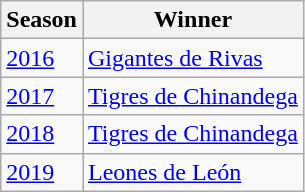<table class="wikitable">
<tr>
<th>Season</th>
<th>Winner</th>
</tr>
<tr>
<td><a href='#'>2016</a></td>
<td><a href='#'>Gigantes de Rivas</a></td>
</tr>
<tr>
<td><a href='#'>2017</a></td>
<td><a href='#'>Tigres de Chinandega</a></td>
</tr>
<tr>
<td><a href='#'>2018</a></td>
<td><a href='#'>Tigres de Chinandega</a></td>
</tr>
<tr>
<td><a href='#'>2019</a></td>
<td><a href='#'>Leones de León</a></td>
</tr>
</table>
